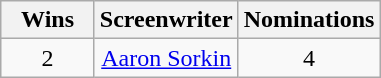<table class="wikitable" style="text-align: center">
<tr>
<th scope="col" width="55">Wins</th>
<th scope="col">Screenwriter</th>
<th scope="col" width="55">Nominations</th>
</tr>
<tr>
<td rowspan=2>2</td>
<td><a href='#'>Aaron Sorkin</a></td>
<td>4</td>
</tr>
</table>
